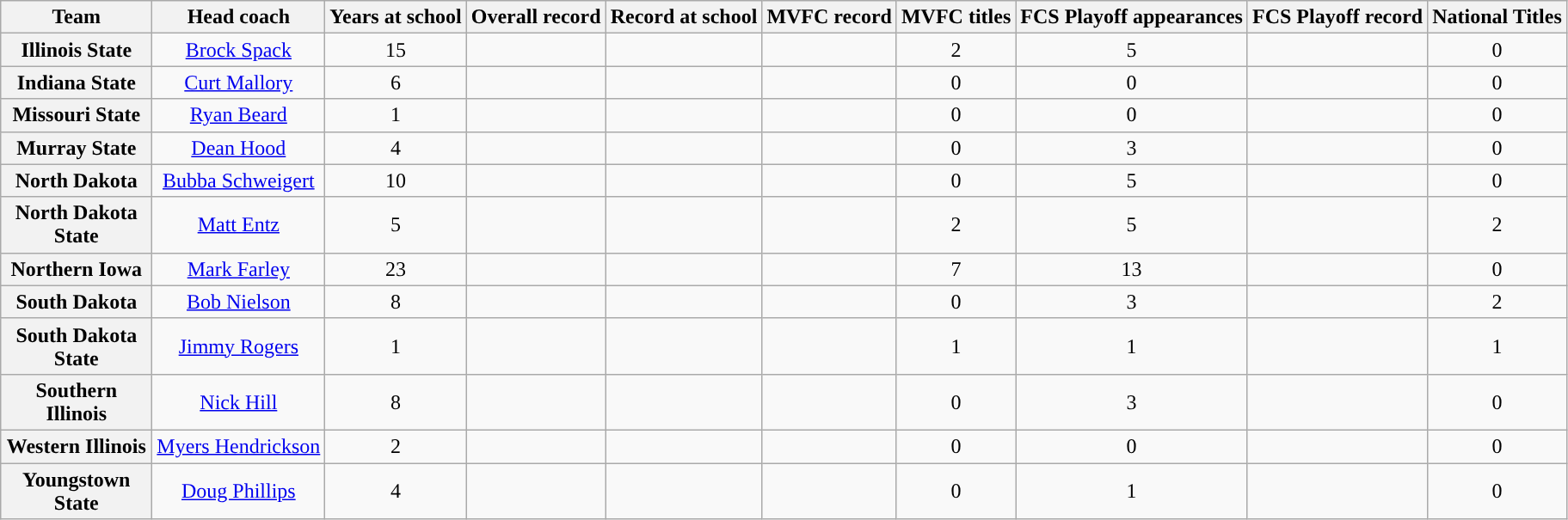<table class="wikitable sortable" style="text-align: center;">
<tr>
<th width="110">Team</th>
<th>Head coach</th>
<th>Years at school</th>
<th>Overall record</th>
<th>Record at school</th>
<th>MVFC record</th>
<th>MVFC titles</th>
<th>FCS Playoff appearances</th>
<th>FCS Playoff record</th>
<th>National Titles</th>
</tr>
<tr>
<th>Illinois State</th>
<td><a href='#'>Brock Spack</a></td>
<td>15</td>
<td data-sort-value=></td>
<td data-sort-value=></td>
<td data-sort-value=></td>
<td>2</td>
<td>5</td>
<td data-sort-value=></td>
<td>0</td>
</tr>
<tr>
<th>Indiana State</th>
<td><a href='#'>Curt Mallory</a></td>
<td>6</td>
<td data-sort-value=></td>
<td data-sort-value=></td>
<td data-sort-value=></td>
<td>0</td>
<td>0</td>
<td data-sort-value=></td>
<td>0</td>
</tr>
<tr>
<th>Missouri State</th>
<td><a href='#'>Ryan Beard</a></td>
<td>1</td>
<td data-sort-value=></td>
<td data-sort-value=></td>
<td data-sort-value=></td>
<td>0</td>
<td>0</td>
<td data-sort-value=></td>
<td>0</td>
</tr>
<tr>
<th>Murray State</th>
<td><a href='#'>Dean Hood</a></td>
<td>4</td>
<td data-sort-value=></td>
<td data-sort-value=></td>
<td data-sort-value=></td>
<td>0</td>
<td>3</td>
<td data-sort-value=></td>
<td>0</td>
</tr>
<tr>
<th>North Dakota</th>
<td><a href='#'>Bubba Schweigert</a></td>
<td>10</td>
<td data-sort-value=></td>
<td data-sort-value=></td>
<td data-sort-value=></td>
<td>0</td>
<td>5</td>
<td data-sort-value=></td>
<td>0</td>
</tr>
<tr>
<th>North Dakota State</th>
<td><a href='#'>Matt Entz</a></td>
<td>5</td>
<td data-sort-value=></td>
<td data-sort-value=></td>
<td data-sort-value=></td>
<td>2</td>
<td>5</td>
<td data-sort-value=></td>
<td>2</td>
</tr>
<tr>
<th>Northern Iowa</th>
<td><a href='#'>Mark Farley</a></td>
<td>23</td>
<td data-sort-value=></td>
<td data-sort-value=></td>
<td data-sort-value=></td>
<td>7</td>
<td>13</td>
<td data-sort-value=></td>
<td>0</td>
</tr>
<tr>
<th>South Dakota</th>
<td><a href='#'>Bob Nielson</a></td>
<td>8</td>
<td data-sort-value=></td>
<td data-sort-value=></td>
<td data-sort-value=></td>
<td>0</td>
<td>3</td>
<td data-sort-value=></td>
<td>2</td>
</tr>
<tr>
<th>South Dakota State</th>
<td><a href='#'>Jimmy Rogers</a></td>
<td>1</td>
<td data-sort-value=></td>
<td data-sort-value=></td>
<td data-sort-value=></td>
<td>1</td>
<td>1</td>
<td data-sort-value=></td>
<td>1</td>
</tr>
<tr>
<th>Southern Illinois</th>
<td><a href='#'>Nick Hill</a></td>
<td>8</td>
<td data-sort-value=></td>
<td data-sort-value=></td>
<td data-sort-value=></td>
<td>0</td>
<td>3</td>
<td data-sort-value=></td>
<td>0</td>
</tr>
<tr>
<th>Western Illinois</th>
<td><a href='#'>Myers Hendrickson</a></td>
<td>2</td>
<td data-sort-value=></td>
<td data-sort-value=></td>
<td data-sort-value=></td>
<td>0</td>
<td>0</td>
<td data-sort-value=></td>
<td>0</td>
</tr>
<tr>
<th>Youngstown State</th>
<td><a href='#'>Doug Phillips</a></td>
<td>4</td>
<td data-sort-value=></td>
<td data-sort-value=></td>
<td data-sort-value=></td>
<td>0</td>
<td>1</td>
<td data-sort-value=></td>
<td>0</td>
</tr>
</table>
